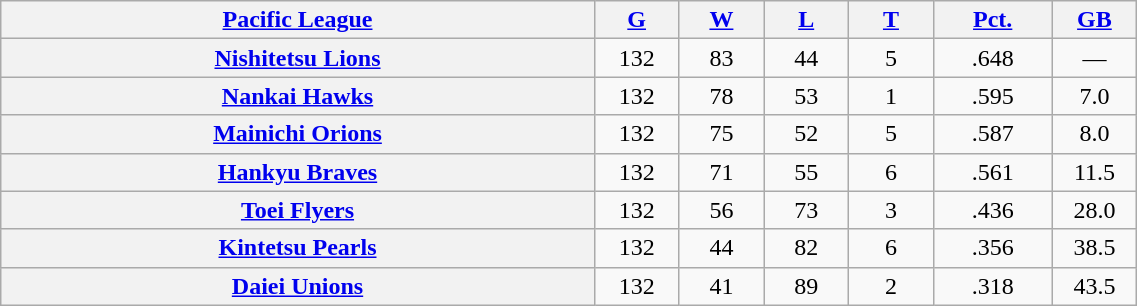<table class="wikitable plainrowheaders" width="60%" style="text-align:center;">
<tr>
<th scope="col" width="35%"><a href='#'>Pacific League</a></th>
<th scope="col" width="5%"><a href='#'>G</a></th>
<th scope="col" width="5%"><a href='#'>W</a></th>
<th scope="col" width="5%"><a href='#'>L</a></th>
<th scope="col" width="5%"><a href='#'>T</a></th>
<th scope="col" width="7%"><a href='#'>Pct.</a></th>
<th scope="col" width="5%"><a href='#'>GB</a></th>
</tr>
<tr>
<th scope="row" style="text-align:center;"><a href='#'>Nishitetsu Lions</a></th>
<td>132</td>
<td>83</td>
<td>44</td>
<td>5</td>
<td>.648</td>
<td>—</td>
</tr>
<tr>
<th scope="row" style="text-align:center;"><a href='#'>Nankai Hawks</a></th>
<td>132</td>
<td>78</td>
<td>53</td>
<td>1</td>
<td>.595</td>
<td>7.0</td>
</tr>
<tr>
<th scope="row" style="text-align:center;"><a href='#'>Mainichi Orions</a></th>
<td>132</td>
<td>75</td>
<td>52</td>
<td>5</td>
<td>.587</td>
<td>8.0</td>
</tr>
<tr>
<th scope="row" style="text-align:center;"><a href='#'>Hankyu Braves</a></th>
<td>132</td>
<td>71</td>
<td>55</td>
<td>6</td>
<td>.561</td>
<td>11.5</td>
</tr>
<tr>
<th scope="row" style="text-align:center;"><a href='#'>Toei Flyers</a></th>
<td>132</td>
<td>56</td>
<td>73</td>
<td>3</td>
<td>.436</td>
<td>28.0</td>
</tr>
<tr>
<th scope="row" style="text-align:center;"><a href='#'>Kintetsu Pearls</a></th>
<td>132</td>
<td>44</td>
<td>82</td>
<td>6</td>
<td>.356</td>
<td>38.5</td>
</tr>
<tr>
<th scope="row" style="text-align:center;"><a href='#'>Daiei Unions</a></th>
<td>132</td>
<td>41</td>
<td>89</td>
<td>2</td>
<td>.318</td>
<td>43.5</td>
</tr>
</table>
